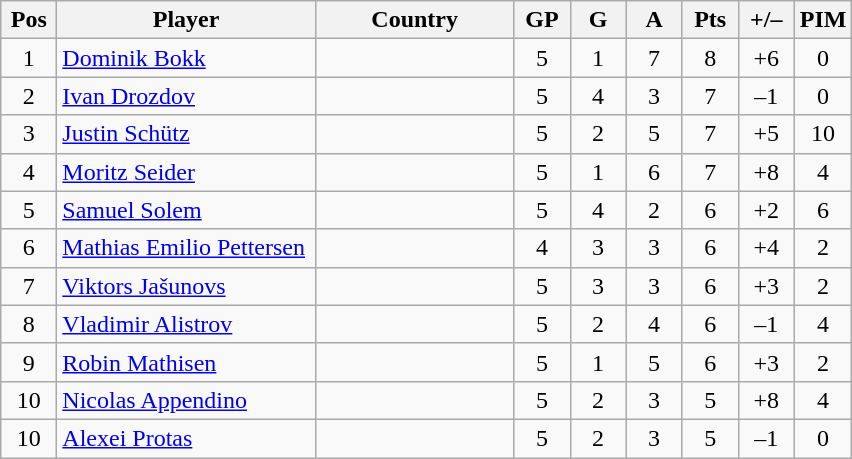<table class="wikitable sortable" style="text-align: center;">
<tr>
<th width=30>Pos</th>
<th width=165>Player</th>
<th width=125>Country</th>
<th width=30>GP</th>
<th width=30>G</th>
<th width=30>A</th>
<th width=30>Pts</th>
<th width=30>+/–</th>
<th width=30>PIM</th>
</tr>
<tr>
<td>1</td>
<td align=left><a href='#'>Dominik Bokk</a></td>
<td align=left></td>
<td>5</td>
<td>1</td>
<td>7</td>
<td>8</td>
<td>+6</td>
<td>0</td>
</tr>
<tr>
<td>2</td>
<td align=left><a href='#'>Ivan Drozdov</a></td>
<td align=left></td>
<td>5</td>
<td>4</td>
<td>3</td>
<td>7</td>
<td>–1</td>
<td>0</td>
</tr>
<tr>
<td>3</td>
<td align=left><a href='#'>Justin Schütz</a></td>
<td align=left></td>
<td>5</td>
<td>2</td>
<td>5</td>
<td>7</td>
<td>+5</td>
<td>10</td>
</tr>
<tr>
<td>4</td>
<td align=left><a href='#'>Moritz Seider</a></td>
<td align=left></td>
<td>5</td>
<td>1</td>
<td>6</td>
<td>7</td>
<td>+8</td>
<td>4</td>
</tr>
<tr>
<td>5</td>
<td align=left><a href='#'>Samuel Solem</a></td>
<td align=left></td>
<td>5</td>
<td>4</td>
<td>2</td>
<td>6</td>
<td>+2</td>
<td>6</td>
</tr>
<tr>
<td>6</td>
<td align=left><a href='#'>Mathias Emilio Pettersen</a></td>
<td align=left></td>
<td>4</td>
<td>3</td>
<td>3</td>
<td>6</td>
<td>+4</td>
<td>2</td>
</tr>
<tr>
<td>7</td>
<td align=left><a href='#'>Viktors Jašunovs</a></td>
<td align=left></td>
<td>5</td>
<td>3</td>
<td>3</td>
<td>6</td>
<td>+3</td>
<td>2</td>
</tr>
<tr>
<td>8</td>
<td align=left><a href='#'>Vladimir Alistrov</a></td>
<td align=left></td>
<td>5</td>
<td>2</td>
<td>4</td>
<td>6</td>
<td>–1</td>
<td>4</td>
</tr>
<tr>
<td>9</td>
<td align=left><a href='#'>Robin Mathisen</a></td>
<td align=left></td>
<td>5</td>
<td>1</td>
<td>5</td>
<td>6</td>
<td>+3</td>
<td>2</td>
</tr>
<tr>
<td>10</td>
<td align=left><a href='#'>Nicolas Appendino</a></td>
<td align=left></td>
<td>5</td>
<td>2</td>
<td>3</td>
<td>5</td>
<td>+8</td>
<td>4</td>
</tr>
<tr>
<td>10</td>
<td align=left><a href='#'>Alexei Protas</a></td>
<td align=left></td>
<td>5</td>
<td>2</td>
<td>3</td>
<td>5</td>
<td>–1</td>
<td>0</td>
</tr>
</table>
